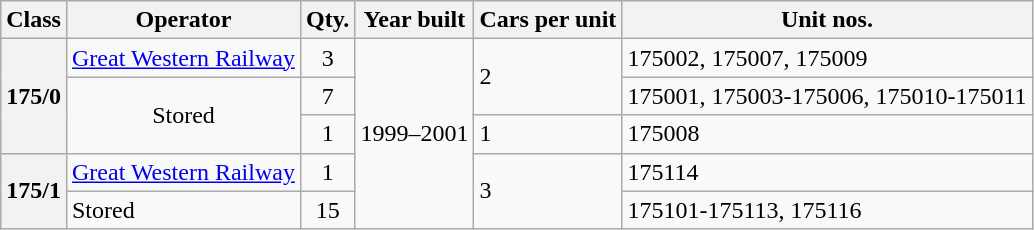<table class="wikitable">
<tr>
<th align=left>Class</th>
<th>Operator</th>
<th align=left>Qty.</th>
<th align=left>Year built</th>
<th align=left>Cars per unit</th>
<th align=left>Unit nos.</th>
</tr>
<tr>
<th rowspan="3">175/0</th>
<td><a href='#'>Great Western Railway</a></td>
<td align="center">3</td>
<td rowspan="5">1999–2001</td>
<td rowspan="2">2</td>
<td>175002, 175007, 175009</td>
</tr>
<tr>
<td rowspan="2" align="center">Stored</td>
<td align="center">7</td>
<td>175001, 175003-175006, 175010-175011</td>
</tr>
<tr>
<td align=center>1</td>
<td rowspan="1">1</td>
<td>175008</td>
</tr>
<tr>
<th rowspan="2">175/1</th>
<td><a href='#'>Great Western Railway</a></td>
<td align="center">1</td>
<td rowspan="2">3</td>
<td>175114</td>
</tr>
<tr>
<td>Stored</td>
<td align="center">15</td>
<td>175101-175113, 175116</td>
</tr>
</table>
